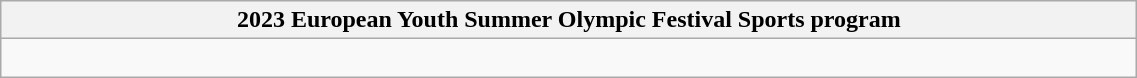<table class="wikitable" style="width: 60%;">
<tr>
<th>2023 European Youth Summer Olympic Festival Sports program</th>
</tr>
<tr>
<td><br></td>
</tr>
</table>
